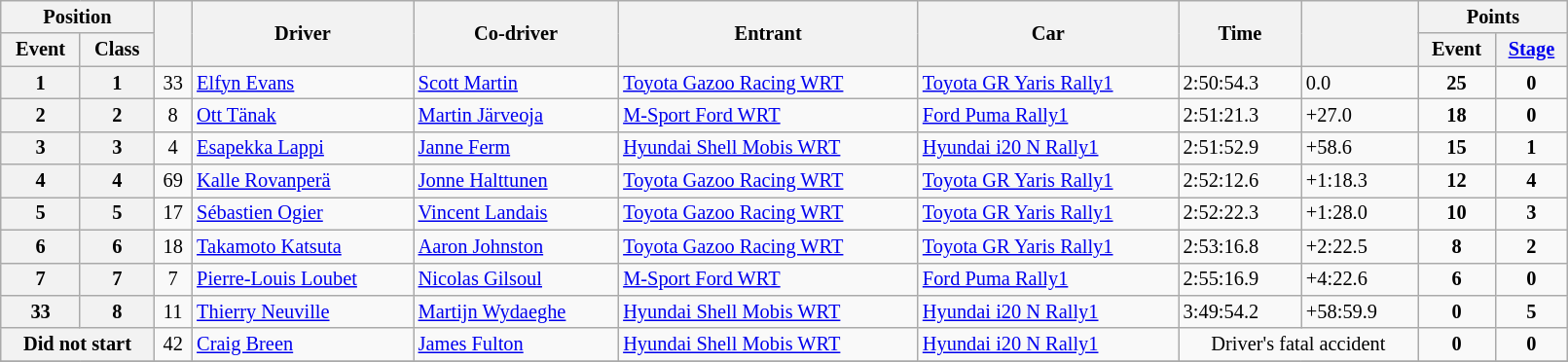<table class="wikitable" width=85% style="font-size: 85%;">
<tr>
<th colspan="2">Position</th>
<th rowspan="2"></th>
<th rowspan="2">Driver</th>
<th rowspan="2">Co-driver</th>
<th rowspan="2">Entrant</th>
<th rowspan="2">Car</th>
<th rowspan="2">Time</th>
<th rowspan="2"></th>
<th colspan="2">Points</th>
</tr>
<tr>
<th>Event</th>
<th>Class</th>
<th>Event</th>
<th><a href='#'>Stage</a></th>
</tr>
<tr>
<th>1</th>
<th>1</th>
<td align="center">33</td>
<td><a href='#'>Elfyn Evans</a></td>
<td><a href='#'>Scott Martin</a></td>
<td><a href='#'>Toyota Gazoo Racing WRT</a></td>
<td><a href='#'>Toyota GR Yaris Rally1</a></td>
<td>2:50:54.3</td>
<td>0.0</td>
<td align="center"><strong>25</strong></td>
<td align="center"><strong>0</strong></td>
</tr>
<tr>
<th>2</th>
<th>2</th>
<td align="center">8</td>
<td><a href='#'>Ott Tänak</a></td>
<td><a href='#'>Martin Järveoja</a></td>
<td><a href='#'>M-Sport Ford WRT</a></td>
<td><a href='#'>Ford Puma Rally1</a></td>
<td>2:51:21.3</td>
<td>+27.0</td>
<td align="center"><strong>18</strong></td>
<td align="center"><strong>0</strong></td>
</tr>
<tr>
<th>3</th>
<th>3</th>
<td align="center">4</td>
<td><a href='#'>Esapekka Lappi</a></td>
<td><a href='#'>Janne Ferm</a></td>
<td><a href='#'>Hyundai Shell Mobis WRT</a></td>
<td><a href='#'>Hyundai i20 N Rally1</a></td>
<td>2:51:52.9</td>
<td>+58.6</td>
<td align="center"><strong>15</strong></td>
<td align="center"><strong>1</strong></td>
</tr>
<tr>
<th>4</th>
<th>4</th>
<td align="center">69</td>
<td><a href='#'>Kalle Rovanperä</a></td>
<td><a href='#'>Jonne Halttunen</a></td>
<td><a href='#'>Toyota Gazoo Racing WRT</a></td>
<td><a href='#'>Toyota GR Yaris Rally1</a></td>
<td>2:52:12.6</td>
<td>+1:18.3</td>
<td align="center"><strong>12</strong></td>
<td align="center"><strong>4</strong></td>
</tr>
<tr>
<th>5</th>
<th>5</th>
<td align="center">17</td>
<td><a href='#'>Sébastien Ogier</a></td>
<td><a href='#'>Vincent Landais</a></td>
<td><a href='#'>Toyota Gazoo Racing WRT</a></td>
<td><a href='#'>Toyota GR Yaris Rally1</a></td>
<td>2:52:22.3</td>
<td>+1:28.0</td>
<td align="center"><strong>10</strong></td>
<td align="center"><strong>3</strong></td>
</tr>
<tr>
<th>6</th>
<th>6</th>
<td align="center">18</td>
<td><a href='#'>Takamoto Katsuta</a></td>
<td><a href='#'>Aaron Johnston</a></td>
<td><a href='#'>Toyota Gazoo Racing WRT</a></td>
<td><a href='#'>Toyota GR Yaris Rally1</a></td>
<td>2:53:16.8</td>
<td>+2:22.5</td>
<td align="center"><strong>8</strong></td>
<td align="center"><strong>2</strong></td>
</tr>
<tr>
<th>7</th>
<th>7</th>
<td align="center">7</td>
<td><a href='#'>Pierre-Louis Loubet</a></td>
<td><a href='#'>Nicolas Gilsoul</a></td>
<td><a href='#'>M-Sport Ford WRT</a></td>
<td><a href='#'>Ford Puma Rally1</a></td>
<td>2:55:16.9</td>
<td>+4:22.6</td>
<td align="center"><strong>6</strong></td>
<td align="center"><strong>0</strong></td>
</tr>
<tr>
<th>33</th>
<th>8</th>
<td align="center">11</td>
<td><a href='#'>Thierry Neuville</a></td>
<td><a href='#'>Martijn Wydaeghe</a></td>
<td><a href='#'>Hyundai Shell Mobis WRT</a></td>
<td><a href='#'>Hyundai i20 N Rally1</a></td>
<td>3:49:54.2</td>
<td>+58:59.9</td>
<td align="center"><strong>0</strong></td>
<td align="center"><strong>5</strong></td>
</tr>
<tr>
<th colspan="2">Did not start</th>
<td align="center">42</td>
<td><a href='#'>Craig Breen</a></td>
<td><a href='#'>James Fulton</a></td>
<td><a href='#'>Hyundai Shell Mobis WRT</a></td>
<td><a href='#'>Hyundai i20 N Rally1</a></td>
<td colspan="2" align="center">Driver's fatal accident</td>
<td align="center"><strong>0</strong></td>
<td align="center"><strong>0</strong></td>
</tr>
<tr>
</tr>
</table>
